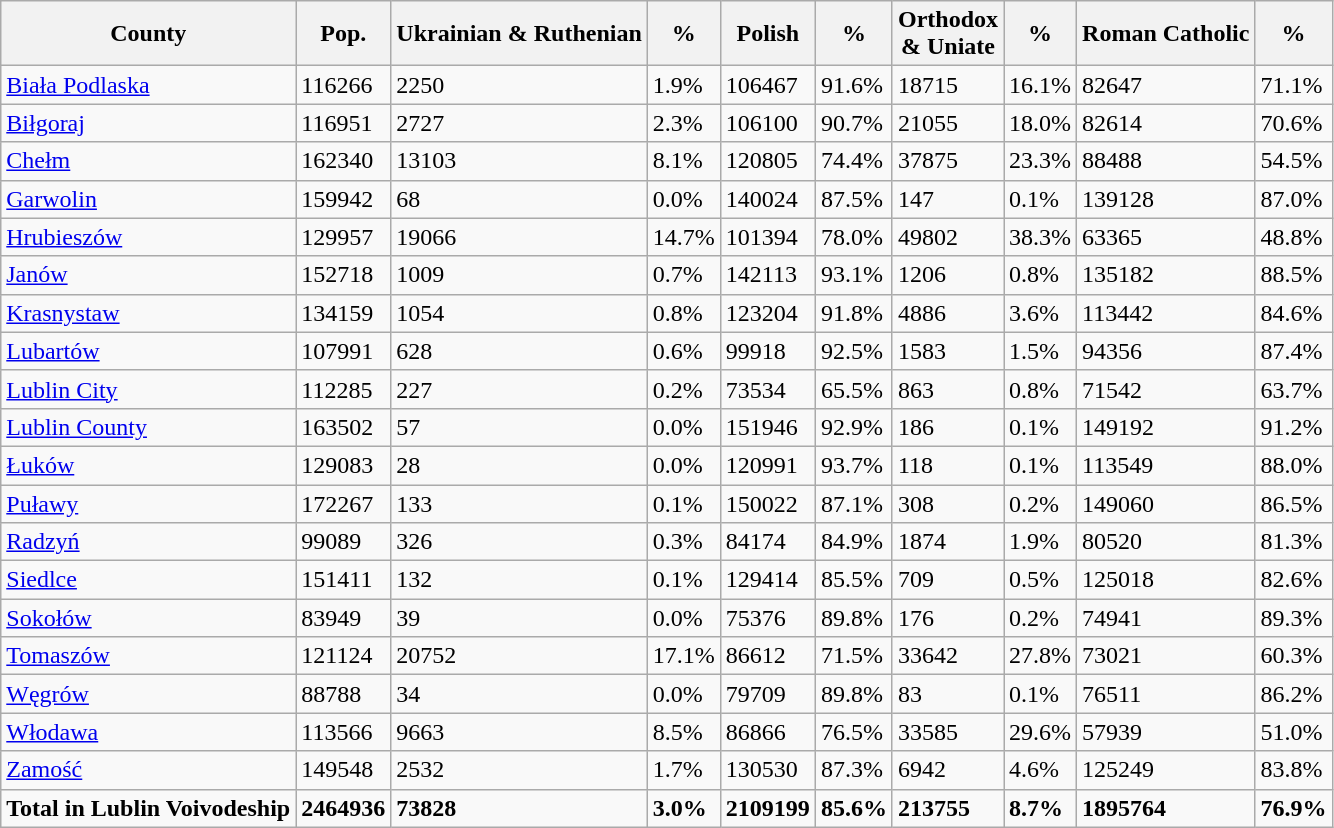<table class="wikitable sortable mw-collapsible">
<tr>
<th>County</th>
<th>Pop.</th>
<th>Ukrainian & Ruthenian</th>
<th>%</th>
<th>Polish</th>
<th>%</th>
<th>Orthodox<br>& Uniate</th>
<th>%</th>
<th>Roman Catholic</th>
<th>%</th>
</tr>
<tr>
<td><a href='#'>Biała Podlaska</a></td>
<td>116266</td>
<td>2250</td>
<td>1.9%</td>
<td>106467</td>
<td>91.6%</td>
<td>18715</td>
<td>16.1%</td>
<td>82647</td>
<td>71.1%</td>
</tr>
<tr>
<td><a href='#'>Biłgoraj</a></td>
<td>116951</td>
<td>2727</td>
<td>2.3%</td>
<td>106100</td>
<td>90.7%</td>
<td>21055</td>
<td>18.0%</td>
<td>82614</td>
<td>70.6%</td>
</tr>
<tr>
<td><a href='#'>Chełm</a></td>
<td>162340</td>
<td>13103</td>
<td>8.1%</td>
<td>120805</td>
<td>74.4%</td>
<td>37875</td>
<td>23.3%</td>
<td>88488</td>
<td>54.5%</td>
</tr>
<tr>
<td><a href='#'>Garwolin</a></td>
<td>159942</td>
<td>68</td>
<td>0.0%</td>
<td>140024</td>
<td>87.5%</td>
<td>147</td>
<td>0.1%</td>
<td>139128</td>
<td>87.0%</td>
</tr>
<tr>
<td><a href='#'>Hrubieszów</a></td>
<td>129957</td>
<td>19066</td>
<td>14.7%</td>
<td>101394</td>
<td>78.0%</td>
<td>49802</td>
<td>38.3%</td>
<td>63365</td>
<td>48.8%</td>
</tr>
<tr>
<td><a href='#'>Janów</a></td>
<td>152718</td>
<td>1009</td>
<td>0.7%</td>
<td>142113</td>
<td>93.1%</td>
<td>1206</td>
<td>0.8%</td>
<td>135182</td>
<td>88.5%</td>
</tr>
<tr>
<td><a href='#'>Krasnystaw</a></td>
<td>134159</td>
<td>1054</td>
<td>0.8%</td>
<td>123204</td>
<td>91.8%</td>
<td>4886</td>
<td>3.6%</td>
<td>113442</td>
<td>84.6%</td>
</tr>
<tr>
<td><a href='#'>Lubartów</a></td>
<td>107991</td>
<td>628</td>
<td>0.6%</td>
<td>99918</td>
<td>92.5%</td>
<td>1583</td>
<td>1.5%</td>
<td>94356</td>
<td>87.4%</td>
</tr>
<tr>
<td><a href='#'>Lublin City</a></td>
<td>112285</td>
<td>227</td>
<td>0.2%</td>
<td>73534</td>
<td>65.5%</td>
<td>863</td>
<td>0.8%</td>
<td>71542</td>
<td>63.7%</td>
</tr>
<tr>
<td><a href='#'>Lublin County</a></td>
<td>163502</td>
<td>57</td>
<td>0.0%</td>
<td>151946</td>
<td>92.9%</td>
<td>186</td>
<td>0.1%</td>
<td>149192</td>
<td>91.2%</td>
</tr>
<tr>
<td><a href='#'>Łuków</a></td>
<td>129083</td>
<td>28</td>
<td>0.0%</td>
<td>120991</td>
<td>93.7%</td>
<td>118</td>
<td>0.1%</td>
<td>113549</td>
<td>88.0%</td>
</tr>
<tr>
<td><a href='#'>Puławy</a></td>
<td>172267</td>
<td>133</td>
<td>0.1%</td>
<td>150022</td>
<td>87.1%</td>
<td>308</td>
<td>0.2%</td>
<td>149060</td>
<td>86.5%</td>
</tr>
<tr>
<td><a href='#'>Radzyń</a></td>
<td>99089</td>
<td>326</td>
<td>0.3%</td>
<td>84174</td>
<td>84.9%</td>
<td>1874</td>
<td>1.9%</td>
<td>80520</td>
<td>81.3%</td>
</tr>
<tr>
<td><a href='#'>Siedlce</a></td>
<td>151411</td>
<td>132</td>
<td>0.1%</td>
<td>129414</td>
<td>85.5%</td>
<td>709</td>
<td>0.5%</td>
<td>125018</td>
<td>82.6%</td>
</tr>
<tr>
<td><a href='#'>Sokołów</a></td>
<td>83949</td>
<td>39</td>
<td>0.0%</td>
<td>75376</td>
<td>89.8%</td>
<td>176</td>
<td>0.2%</td>
<td>74941</td>
<td>89.3%</td>
</tr>
<tr>
<td><a href='#'>Tomaszów</a></td>
<td>121124</td>
<td>20752</td>
<td>17.1%</td>
<td>86612</td>
<td>71.5%</td>
<td>33642</td>
<td>27.8%</td>
<td>73021</td>
<td>60.3%</td>
</tr>
<tr>
<td><a href='#'>Węgrów</a></td>
<td>88788</td>
<td>34</td>
<td>0.0%</td>
<td>79709</td>
<td>89.8%</td>
<td>83</td>
<td>0.1%</td>
<td>76511</td>
<td>86.2%</td>
</tr>
<tr>
<td><a href='#'>Włodawa</a></td>
<td>113566</td>
<td>9663</td>
<td>8.5%</td>
<td>86866</td>
<td>76.5%</td>
<td>33585</td>
<td>29.6%</td>
<td>57939</td>
<td>51.0%</td>
</tr>
<tr>
<td><a href='#'>Zamość</a></td>
<td>149548</td>
<td>2532</td>
<td>1.7%</td>
<td>130530</td>
<td>87.3%</td>
<td>6942</td>
<td>4.6%</td>
<td>125249</td>
<td>83.8%</td>
</tr>
<tr>
<td><strong>Total in Lublin Voivodeship</strong></td>
<td><strong>2464936</strong></td>
<td><strong>73828</strong></td>
<td><strong>3.0%</strong></td>
<td><strong>2109199</strong></td>
<td><strong>85.6%</strong></td>
<td><strong>213755</strong></td>
<td><strong>8.7%</strong></td>
<td><strong>1895764</strong></td>
<td><strong>76.9%</strong></td>
</tr>
</table>
